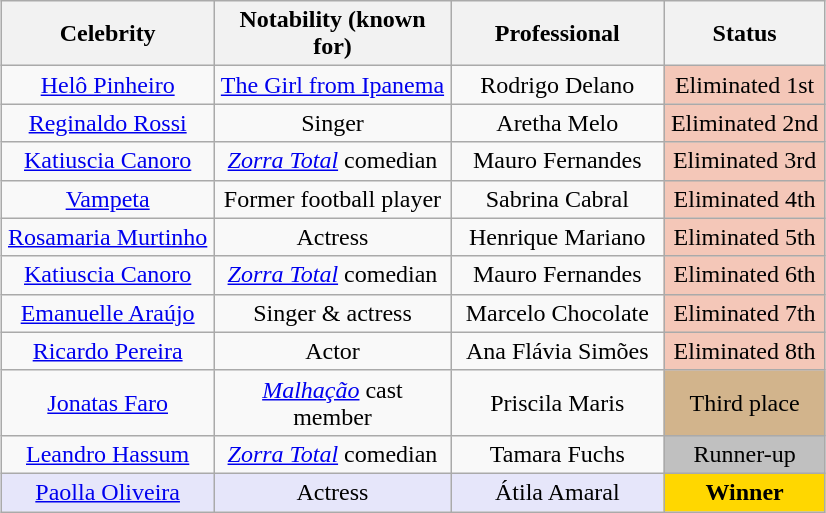<table class= "wikitable sortable" style="text-align: center; margin:1em auto;">
<tr>
<th width=135>Celebrity</th>
<th width=150>Notability (known for)</th>
<th width=135>Professional</th>
<th width=100>Status</th>
</tr>
<tr>
<td><a href='#'>Helô Pinheiro</a></td>
<td><a href='#'>The Girl from Ipanema</a></td>
<td>Rodrigo Delano</td>
<td bgcolor="F4C7B8">Eliminated 1st<br></td>
</tr>
<tr>
<td><a href='#'>Reginaldo Rossi</a></td>
<td>Singer</td>
<td>Aretha Melo</td>
<td bgcolor="F4C7B8">Eliminated 2nd<br></td>
</tr>
<tr>
<td><a href='#'>Katiuscia Canoro</a></td>
<td><em><a href='#'>Zorra Total</a></em> comedian</td>
<td>Mauro Fernandes</td>
<td bgcolor="F4C7B8">Eliminated 3rd<br></td>
</tr>
<tr>
<td><a href='#'>Vampeta</a></td>
<td>Former football player</td>
<td>Sabrina Cabral</td>
<td bgcolor="F4C7B8">Eliminated 4th<br></td>
</tr>
<tr>
<td><a href='#'>Rosamaria Murtinho</a></td>
<td>Actress</td>
<td>Henrique Mariano</td>
<td bgcolor="F4C7B8">Eliminated 5th<br></td>
</tr>
<tr>
<td><a href='#'>Katiuscia Canoro</a></td>
<td><em><a href='#'>Zorra Total</a></em> comedian</td>
<td>Mauro Fernandes</td>
<td bgcolor="F4C7B8">Eliminated 6th<br></td>
</tr>
<tr>
<td><a href='#'>Emanuelle Araújo</a></td>
<td>Singer & actress</td>
<td>Marcelo Chocolate</td>
<td bgcolor="F4C7B8">Eliminated 7th<br></td>
</tr>
<tr>
<td><a href='#'>Ricardo Pereira</a></td>
<td>Actor</td>
<td>Ana Flávia Simões</td>
<td bgcolor="F4C7B8">Eliminated 8th<br></td>
</tr>
<tr>
<td><a href='#'>Jonatas Faro</a></td>
<td><em><a href='#'>Malhação</a></em> cast member</td>
<td>Priscila Maris</td>
<td bgcolor="D2B48C">Third place<br></td>
</tr>
<tr>
<td><a href='#'>Leandro Hassum</a></td>
<td><em><a href='#'>Zorra Total</a></em> comedian</td>
<td>Tamara Fuchs</td>
<td bgcolor="C0C0C0">Runner-up<br></td>
</tr>
<tr>
<td bgcolor="E6E6FA"><a href='#'>Paolla Oliveira</a></td>
<td bgcolor="E6E6FA">Actress</td>
<td bgcolor="E6E6FA">Átila Amaral</td>
<td bgcolor="FFD700"><strong>Winner</strong><br></td>
</tr>
</table>
